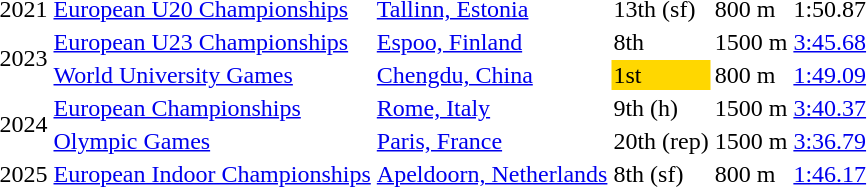<table>
<tr>
<td>2021</td>
<td><a href='#'>European U20 Championships</a></td>
<td><a href='#'>Tallinn, Estonia</a></td>
<td>13th (sf)</td>
<td>800 m</td>
<td>1:50.87</td>
</tr>
<tr>
<td rowspan=2>2023</td>
<td><a href='#'>European U23 Championships</a></td>
<td><a href='#'>Espoo, Finland</a></td>
<td>8th</td>
<td>1500 m</td>
<td><a href='#'>3:45.68</a></td>
</tr>
<tr>
<td><a href='#'>World University Games</a></td>
<td><a href='#'>Chengdu, China</a></td>
<td bgcolor=gold>1st</td>
<td>800 m</td>
<td><a href='#'>1:49.09</a></td>
</tr>
<tr>
<td rowspan=2>2024</td>
<td><a href='#'>European Championships</a></td>
<td><a href='#'>Rome, Italy</a></td>
<td>9th (h)</td>
<td>1500 m</td>
<td><a href='#'>3:40.37</a></td>
</tr>
<tr>
<td><a href='#'>Olympic Games</a></td>
<td><a href='#'>Paris, France</a></td>
<td>20th (rep)</td>
<td>1500 m</td>
<td><a href='#'>3:36.79</a></td>
</tr>
<tr>
<td>2025</td>
<td><a href='#'>European Indoor Championships</a></td>
<td><a href='#'>Apeldoorn, Netherlands</a></td>
<td>8th (sf)</td>
<td>800 m</td>
<td><a href='#'>1:46.17</a></td>
</tr>
</table>
